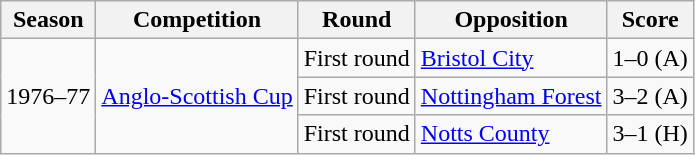<table class="wikitable">
<tr>
<th>Season</th>
<th>Competition</th>
<th>Round</th>
<th>Opposition</th>
<th>Score</th>
</tr>
<tr>
<td rowspan="3">1976–77</td>
<td rowspan="3"><a href='#'>Anglo-Scottish Cup</a></td>
<td>First round</td>
<td> <a href='#'>Bristol City</a></td>
<td>1–0 (A)</td>
</tr>
<tr>
<td>First round</td>
<td> <a href='#'>Nottingham Forest</a></td>
<td>3–2 (A)</td>
</tr>
<tr>
<td>First round</td>
<td> <a href='#'>Notts County</a></td>
<td>3–1 (H)</td>
</tr>
</table>
